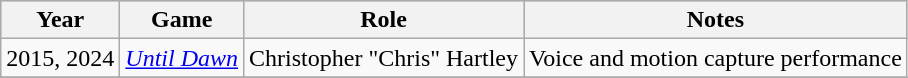<table class="wikitable sortable">
<tr style="background:#b0c4de; text-align:center;">
<th>Year</th>
<th>Game</th>
<th>Role</th>
<th class="unsortable">Notes</th>
</tr>
<tr>
<td>2015, 2024</td>
<td><em><a href='#'>Until Dawn</a></em></td>
<td>Christopher "Chris" Hartley</td>
<td>Voice and motion capture performance</td>
</tr>
<tr>
</tr>
</table>
